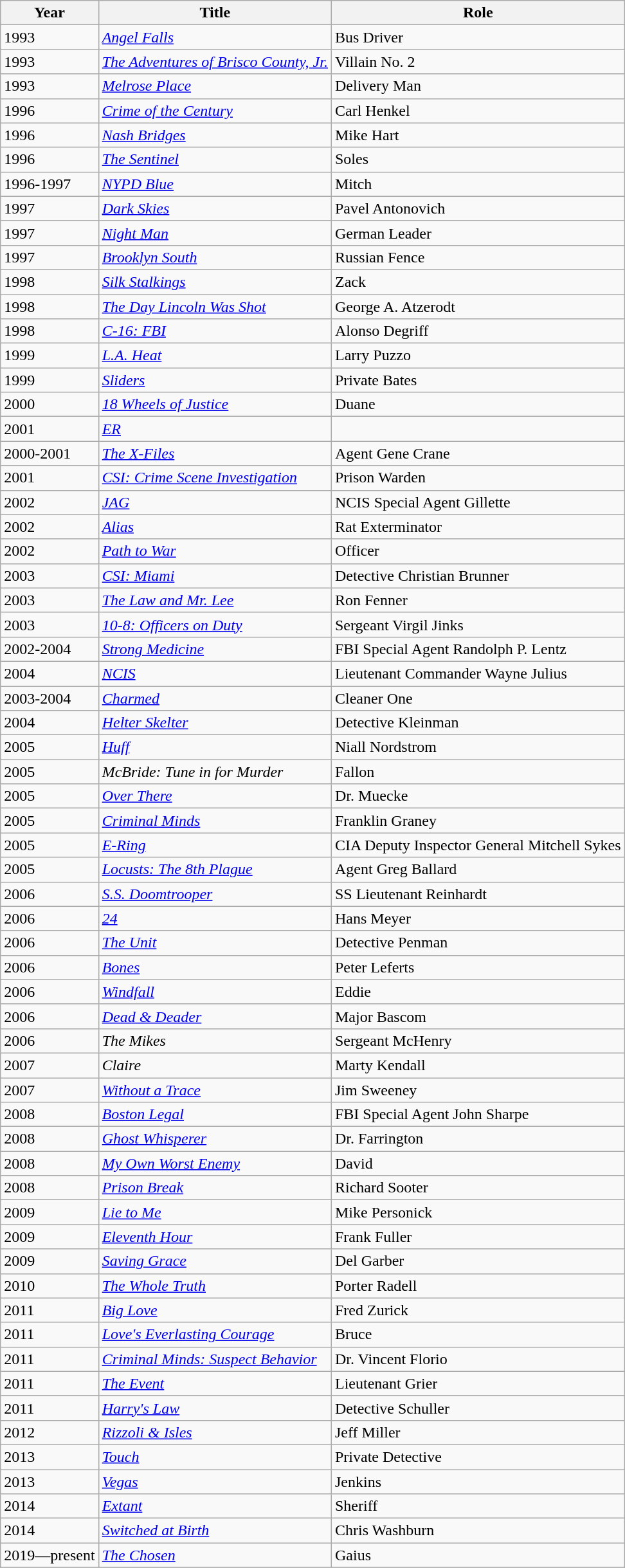<table class="wikitable sortable">
<tr>
<th>Year</th>
<th>Title</th>
<th>Role</th>
</tr>
<tr>
<td>1993</td>
<td><em><a href='#'>Angel Falls</a></em></td>
<td>Bus Driver</td>
</tr>
<tr>
<td>1993</td>
<td><em><a href='#'>The Adventures of Brisco County, Jr.</a></em></td>
<td>Villain No. 2</td>
</tr>
<tr>
<td>1993</td>
<td><em><a href='#'>Melrose Place</a></em></td>
<td>Delivery Man</td>
</tr>
<tr>
<td>1996</td>
<td><em><a href='#'>Crime of the Century</a></em></td>
<td>Carl Henkel</td>
</tr>
<tr>
<td>1996</td>
<td><em><a href='#'>Nash Bridges</a></em></td>
<td>Mike Hart</td>
</tr>
<tr>
<td>1996</td>
<td><em><a href='#'>The Sentinel</a></em></td>
<td>Soles</td>
</tr>
<tr>
<td>1996-1997</td>
<td><em><a href='#'>NYPD Blue</a></em></td>
<td>Mitch</td>
</tr>
<tr>
<td>1997</td>
<td><em><a href='#'>Dark Skies</a></em></td>
<td>Pavel Antonovich</td>
</tr>
<tr>
<td>1997</td>
<td><em><a href='#'>Night Man</a></em></td>
<td>German Leader</td>
</tr>
<tr>
<td>1997</td>
<td><em><a href='#'>Brooklyn South</a></em></td>
<td>Russian Fence</td>
</tr>
<tr>
<td>1998</td>
<td><em><a href='#'>Silk Stalkings</a></em></td>
<td>Zack</td>
</tr>
<tr>
<td>1998</td>
<td><em><a href='#'>The Day Lincoln Was Shot</a></em></td>
<td>George A. Atzerodt</td>
</tr>
<tr>
<td>1998</td>
<td><em><a href='#'>C-16: FBI</a></em></td>
<td>Alonso Degriff</td>
</tr>
<tr>
<td>1999</td>
<td><em><a href='#'>L.A. Heat</a></em></td>
<td>Larry Puzzo</td>
</tr>
<tr>
<td>1999</td>
<td><em><a href='#'>Sliders</a></em></td>
<td>Private Bates</td>
</tr>
<tr>
<td>2000</td>
<td><em><a href='#'>18 Wheels of Justice</a></em></td>
<td>Duane</td>
</tr>
<tr>
<td>2001</td>
<td><em><a href='#'>ER</a></em></td>
<td></td>
</tr>
<tr>
<td>2000-2001</td>
<td><em><a href='#'>The X-Files</a></em></td>
<td>Agent Gene Crane</td>
</tr>
<tr>
<td>2001</td>
<td><em><a href='#'>CSI: Crime Scene Investigation</a></em></td>
<td>Prison Warden</td>
</tr>
<tr>
<td>2002</td>
<td><em><a href='#'>JAG</a></em></td>
<td>NCIS Special Agent Gillette</td>
</tr>
<tr>
<td>2002</td>
<td><em><a href='#'>Alias</a></em></td>
<td>Rat Exterminator</td>
</tr>
<tr>
<td>2002</td>
<td><em><a href='#'>Path to War</a></em></td>
<td>Officer</td>
</tr>
<tr>
<td>2003</td>
<td><em><a href='#'>CSI: Miami</a></em></td>
<td>Detective Christian Brunner</td>
</tr>
<tr>
<td>2003</td>
<td><em><a href='#'>The Law and Mr. Lee</a></em></td>
<td>Ron Fenner</td>
</tr>
<tr>
<td>2003</td>
<td><em><a href='#'>10-8: Officers on Duty</a></em></td>
<td>Sergeant Virgil Jinks</td>
</tr>
<tr>
<td>2002-2004</td>
<td><em><a href='#'>Strong Medicine</a></em></td>
<td>FBI Special Agent Randolph P. Lentz</td>
</tr>
<tr>
<td>2004</td>
<td><em><a href='#'>NCIS</a></em></td>
<td>Lieutenant Commander Wayne Julius</td>
</tr>
<tr>
<td>2003-2004</td>
<td><em><a href='#'>Charmed</a></em></td>
<td>Cleaner One</td>
</tr>
<tr>
<td>2004</td>
<td><em><a href='#'>Helter Skelter</a></em></td>
<td>Detective Kleinman</td>
</tr>
<tr>
<td>2005</td>
<td><em><a href='#'>Huff</a></em></td>
<td>Niall Nordstrom</td>
</tr>
<tr>
<td>2005</td>
<td><em>McBride: Tune in for Murder</em></td>
<td>Fallon</td>
</tr>
<tr>
<td>2005</td>
<td><em><a href='#'>Over There</a></em></td>
<td>Dr. Muecke</td>
</tr>
<tr>
<td>2005</td>
<td><em><a href='#'>Criminal Minds</a></em></td>
<td>Franklin Graney</td>
</tr>
<tr>
<td>2005</td>
<td><em><a href='#'>E-Ring</a></em></td>
<td>CIA Deputy Inspector General Mitchell Sykes</td>
</tr>
<tr>
<td>2005</td>
<td><em><a href='#'>Locusts: The 8th Plague</a></em></td>
<td>Agent Greg Ballard</td>
</tr>
<tr>
<td>2006</td>
<td><em><a href='#'>S.S. Doomtrooper</a></em></td>
<td>SS Lieutenant Reinhardt</td>
</tr>
<tr>
<td>2006</td>
<td><em><a href='#'>24</a></em></td>
<td>Hans Meyer</td>
</tr>
<tr>
<td>2006</td>
<td><em><a href='#'>The Unit</a></em></td>
<td>Detective Penman</td>
</tr>
<tr>
<td>2006</td>
<td><em><a href='#'>Bones</a></em></td>
<td>Peter Leferts</td>
</tr>
<tr>
<td>2006</td>
<td><em><a href='#'>Windfall</a></em></td>
<td>Eddie</td>
</tr>
<tr>
<td>2006</td>
<td><em><a href='#'>Dead & Deader</a></em></td>
<td>Major Bascom</td>
</tr>
<tr>
<td>2006</td>
<td><em>The Mikes</em></td>
<td>Sergeant McHenry</td>
</tr>
<tr>
<td>2007</td>
<td><em>Claire</em></td>
<td>Marty Kendall</td>
</tr>
<tr>
<td>2007</td>
<td><em><a href='#'>Without a Trace</a></em></td>
<td>Jim Sweeney</td>
</tr>
<tr>
<td>2008</td>
<td><em><a href='#'>Boston Legal</a></em></td>
<td>FBI Special Agent John Sharpe</td>
</tr>
<tr>
<td>2008</td>
<td><em><a href='#'>Ghost Whisperer</a></em></td>
<td>Dr. Farrington</td>
</tr>
<tr>
<td>2008</td>
<td><em><a href='#'>My Own Worst Enemy</a></em></td>
<td>David</td>
</tr>
<tr>
<td>2008</td>
<td><em><a href='#'>Prison Break</a></em></td>
<td>Richard Sooter</td>
</tr>
<tr>
<td>2009</td>
<td><em><a href='#'>Lie to Me</a></em></td>
<td>Mike Personick</td>
</tr>
<tr>
<td>2009</td>
<td><em><a href='#'>Eleventh Hour</a></em></td>
<td>Frank Fuller</td>
</tr>
<tr>
<td>2009</td>
<td><em><a href='#'>Saving Grace</a></em></td>
<td>Del Garber</td>
</tr>
<tr>
<td>2010</td>
<td><em><a href='#'>The Whole Truth</a></em></td>
<td>Porter Radell</td>
</tr>
<tr>
<td>2011</td>
<td><em><a href='#'>Big Love</a></em></td>
<td>Fred Zurick</td>
</tr>
<tr>
<td>2011</td>
<td><em><a href='#'>Love's Everlasting Courage</a></em></td>
<td>Bruce</td>
</tr>
<tr>
<td>2011</td>
<td><em><a href='#'>Criminal Minds: Suspect Behavior</a></em></td>
<td>Dr. Vincent Florio</td>
</tr>
<tr>
<td>2011</td>
<td><em><a href='#'>The Event</a></em></td>
<td>Lieutenant Grier</td>
</tr>
<tr>
<td>2011</td>
<td><em><a href='#'>Harry's Law</a></em></td>
<td>Detective Schuller</td>
</tr>
<tr>
<td>2012</td>
<td><em><a href='#'>Rizzoli & Isles</a></em></td>
<td>Jeff Miller</td>
</tr>
<tr>
<td>2013</td>
<td><em><a href='#'>Touch</a></em></td>
<td>Private Detective</td>
</tr>
<tr>
<td>2013</td>
<td><em><a href='#'>Vegas</a></em></td>
<td>Jenkins</td>
</tr>
<tr>
<td>2014</td>
<td><em><a href='#'>Extant</a></em></td>
<td>Sheriff</td>
</tr>
<tr>
<td>2014</td>
<td><em><a href='#'>Switched at Birth</a></em></td>
<td>Chris Washburn</td>
</tr>
<tr>
<td>2019—present</td>
<td><em><a href='#'>The Chosen</a></em></td>
<td>Gaius</td>
</tr>
<tr>
</tr>
</table>
